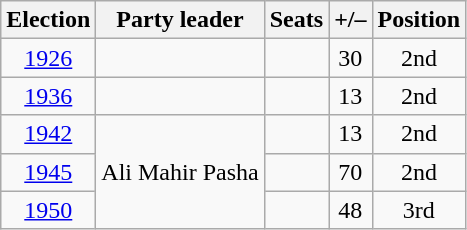<table class="wikitable" style="text-align:center">
<tr>
<th>Election</th>
<th><strong>Party leader</strong></th>
<th>Seats</th>
<th>+/–</th>
<th><strong>Position</strong></th>
</tr>
<tr>
<td><a href='#'>1926</a></td>
<td></td>
<td></td>
<td> 30</td>
<td> 2nd</td>
</tr>
<tr>
<td><a href='#'>1936</a></td>
<td></td>
<td></td>
<td> 13</td>
<td> 2nd</td>
</tr>
<tr>
<td><a href='#'>1942</a></td>
<td rowspan="3" style="text-align:center;">Ali Mahir Pasha</td>
<td></td>
<td> 13</td>
<td> 2nd</td>
</tr>
<tr>
<td><a href='#'>1945</a></td>
<td></td>
<td> 70</td>
<td> 2nd</td>
</tr>
<tr>
<td><a href='#'>1950</a></td>
<td></td>
<td> 48</td>
<td> 3rd</td>
</tr>
</table>
